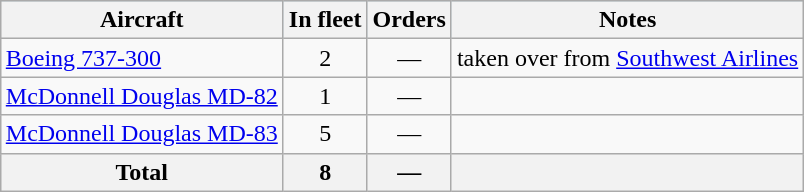<table class="wikitable" style="margin:auto;">
<tr bgcolor=lightblue>
<th>Aircraft</th>
<th>In fleet</th>
<th>Orders</th>
<th>Notes</th>
</tr>
<tr>
<td><a href='#'>Boeing 737-300</a></td>
<td align="center">2</td>
<td align="center">—</td>
<td>taken over from <a href='#'>Southwest Airlines</a></td>
</tr>
<tr>
<td><a href='#'>McDonnell Douglas MD-82</a></td>
<td align="center">1</td>
<td align="center">—</td>
<td></td>
</tr>
<tr>
<td><a href='#'>McDonnell Douglas MD-83</a></td>
<td align="center">5</td>
<td align="center">—</td>
<td></td>
</tr>
<tr>
<th>Total</th>
<th>8</th>
<th>—</th>
<th></th>
</tr>
</table>
